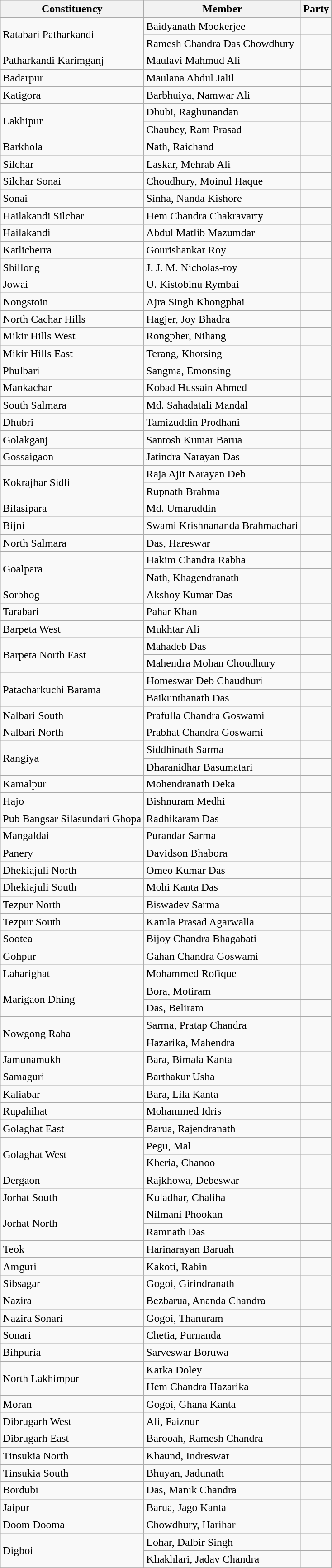<table class="wikitable sortable">
<tr>
<th>Constituency</th>
<th>Member</th>
<th colspan=2>Party</th>
</tr>
<tr>
<td rowspan=2>Ratabari Patharkandi</td>
<td>Baidyanath Mookerjee</td>
<td></td>
</tr>
<tr>
<td>Ramesh Chandra Das Chowdhury</td>
<td></td>
</tr>
<tr>
<td>Patharkandi Karimganj</td>
<td>Maulavi Mahmud Ali</td>
<td></td>
</tr>
<tr>
<td>Badarpur</td>
<td>Maulana Abdul Jalil</td>
<td></td>
</tr>
<tr>
<td>Katigora</td>
<td>Barbhuiya, Namwar Ali</td>
<td></td>
</tr>
<tr>
<td rowspan=2>Lakhipur</td>
<td>Dhubi, Raghunandan</td>
<td></td>
</tr>
<tr>
<td>Chaubey, Ram Prasad</td>
<td></td>
</tr>
<tr>
<td>Barkhola</td>
<td>Nath, Raichand</td>
<td></td>
</tr>
<tr>
<td>Silchar</td>
<td>Laskar, Mehrab Ali</td>
<td></td>
</tr>
<tr>
<td>Silchar Sonai</td>
<td>Choudhury, Moinul Haque</td>
<td></td>
</tr>
<tr>
<td>Sonai</td>
<td>Sinha, Nanda Kishore</td>
<td></td>
</tr>
<tr>
<td>Hailakandi Silchar</td>
<td>Hem Chandra Chakravarty</td>
<td></td>
</tr>
<tr>
<td>Hailakandi</td>
<td>Abdul Matlib Mazumdar</td>
<td></td>
</tr>
<tr>
<td>Katlicherra</td>
<td>Gourishankar Roy</td>
<td></td>
</tr>
<tr>
<td>Shillong</td>
<td>J. J. M. Nicholas-roy</td>
<td></td>
</tr>
<tr>
<td>Jowai</td>
<td>U. Kistobinu Rymbai</td>
<td></td>
</tr>
<tr>
<td>Nongstoin</td>
<td>Ajra Singh Khongphai</td>
<td></td>
</tr>
<tr>
<td>North Cachar Hills</td>
<td>Hagjer, Joy Bhadra</td>
<td></td>
</tr>
<tr>
<td>Mikir Hills West</td>
<td>Rongpher, Nihang</td>
<td></td>
</tr>
<tr>
<td>Mikir Hills East</td>
<td>Terang, Khorsing</td>
<td></td>
</tr>
<tr>
<td>Phulbari</td>
<td>Sangma, Emonsing</td>
<td></td>
</tr>
<tr>
<td>Mankachar</td>
<td>Kobad Hussain Ahmed</td>
<td></td>
</tr>
<tr>
<td>South Salmara</td>
<td>Md. Sahadatali Mandal</td>
<td></td>
</tr>
<tr>
<td>Dhubri</td>
<td>Tamizuddin Prodhani</td>
<td></td>
</tr>
<tr>
<td>Golakganj</td>
<td>Santosh Kumar Barua</td>
<td></td>
</tr>
<tr>
<td>Gossaigaon</td>
<td>Jatindra Narayan Das</td>
<td></td>
</tr>
<tr>
<td rowspan=2>Kokrajhar Sidli</td>
<td>Raja Ajit Narayan Deb</td>
<td></td>
</tr>
<tr>
<td>Rupnath Brahma</td>
<td></td>
</tr>
<tr>
<td>Bilasipara</td>
<td>Md. Umaruddin</td>
<td></td>
</tr>
<tr>
<td>Bijni</td>
<td>Swami Krishnananda Brahmachari</td>
<td></td>
</tr>
<tr>
<td>North Salmara</td>
<td>Das, Hareswar</td>
<td></td>
</tr>
<tr>
<td rowspan=2>Goalpara</td>
<td>Hakim Chandra Rabha</td>
<td></td>
</tr>
<tr>
<td>Nath, Khagendranath</td>
<td></td>
</tr>
<tr>
<td>Sorbhog</td>
<td>Akshoy Kumar Das</td>
<td></td>
</tr>
<tr>
<td>Tarabari</td>
<td>Pahar Khan</td>
<td></td>
</tr>
<tr>
<td>Barpeta West</td>
<td>Mukhtar Ali</td>
<td></td>
</tr>
<tr>
<td rowspan=2>Barpeta North East</td>
<td>Mahadeb Das</td>
<td></td>
</tr>
<tr>
<td>Mahendra Mohan Choudhury</td>
<td></td>
</tr>
<tr>
<td rowspan=2>Patacharkuchi Barama</td>
<td>Homeswar Deb Chaudhuri</td>
<td></td>
</tr>
<tr>
<td>Baikunthanath Das</td>
<td></td>
</tr>
<tr>
<td>Nalbari South</td>
<td>Prafulla Chandra Goswami</td>
<td></td>
</tr>
<tr>
<td>Nalbari North</td>
<td>Prabhat Chandra Goswami</td>
<td></td>
</tr>
<tr>
<td rowspan=2>Rangiya</td>
<td>Siddhinath Sarma</td>
<td></td>
</tr>
<tr>
<td>Dharanidhar Basumatari</td>
<td></td>
</tr>
<tr>
<td>Kamalpur</td>
<td>Mohendranath Deka</td>
<td></td>
</tr>
<tr>
<td>Hajo</td>
<td>Bishnuram Medhi</td>
<td></td>
</tr>
<tr>
<td>Pub Bangsar Silasundari Ghopa</td>
<td>Radhikaram Das</td>
<td></td>
</tr>
<tr>
<td>Mangaldai</td>
<td>Purandar Sarma</td>
<td></td>
</tr>
<tr>
<td>Panery</td>
<td>Davidson Bhabora</td>
<td></td>
</tr>
<tr>
<td>Dhekiajuli North</td>
<td>Omeo Kumar Das</td>
<td></td>
</tr>
<tr>
<td>Dhekiajuli South</td>
<td>Mohi Kanta Das</td>
<td></td>
</tr>
<tr>
<td>Tezpur North</td>
<td>Biswadev Sarma</td>
<td></td>
</tr>
<tr>
<td>Tezpur South</td>
<td>Kamla Prasad Agarwalla</td>
<td></td>
</tr>
<tr>
<td>Sootea</td>
<td>Bijoy Chandra Bhagabati</td>
<td></td>
</tr>
<tr>
<td>Gohpur</td>
<td>Gahan Chandra Goswami</td>
<td></td>
</tr>
<tr>
<td>Laharighat</td>
<td>Mohammed Rofique</td>
<td></td>
</tr>
<tr>
<td rowspan=2>Marigaon Dhing</td>
<td>Bora, Motiram</td>
<td></td>
</tr>
<tr>
<td>Das, Beliram</td>
<td></td>
</tr>
<tr>
<td rowspan=2>Nowgong Raha</td>
<td>Sarma, Pratap Chandra</td>
<td></td>
</tr>
<tr>
<td>Hazarika, Mahendra</td>
<td></td>
</tr>
<tr>
<td>Jamunamukh</td>
<td>Bara, Bimala Kanta</td>
<td></td>
</tr>
<tr>
<td>Samaguri</td>
<td>Barthakur Usha</td>
<td></td>
</tr>
<tr>
<td>Kaliabar</td>
<td>Bara, Lila Kanta</td>
<td></td>
</tr>
<tr>
<td>Rupahihat</td>
<td>Mohammed Idris</td>
<td></td>
</tr>
<tr>
<td>Golaghat East</td>
<td>Barua, Rajendranath</td>
<td></td>
</tr>
<tr>
<td rowspan=2>Golaghat West</td>
<td>Pegu, Mal</td>
<td></td>
</tr>
<tr>
<td>Kheria, Chanoo</td>
<td></td>
</tr>
<tr>
<td>Dergaon</td>
<td>Rajkhowa, Debeswar</td>
<td></td>
</tr>
<tr>
<td>Jorhat South</td>
<td>Kuladhar, Chaliha</td>
<td></td>
</tr>
<tr>
<td rowspan=2>Jorhat North</td>
<td>Nilmani Phookan</td>
<td></td>
</tr>
<tr>
<td>Ramnath Das</td>
<td></td>
</tr>
<tr>
<td>Teok</td>
<td>Harinarayan Baruah</td>
<td></td>
</tr>
<tr>
<td>Amguri</td>
<td>Kakoti, Rabin</td>
<td></td>
</tr>
<tr>
<td>Sibsagar</td>
<td>Gogoi, Girindranath</td>
<td></td>
</tr>
<tr>
<td>Nazira</td>
<td>Bezbarua, Ananda Chandra</td>
<td></td>
</tr>
<tr>
<td>Nazira Sonari</td>
<td>Gogoi, Thanuram</td>
<td></td>
</tr>
<tr>
<td>Sonari</td>
<td>Chetia, Purnanda</td>
<td></td>
</tr>
<tr>
<td>Bihpuria</td>
<td>Sarveswar Boruwa</td>
<td></td>
</tr>
<tr>
<td rowspan=2>North Lakhimpur</td>
<td>Karka Doley</td>
<td></td>
</tr>
<tr>
<td>Hem Chandra Hazarika</td>
<td></td>
</tr>
<tr>
<td>Moran</td>
<td>Gogoi, Ghana Kanta</td>
<td></td>
</tr>
<tr>
<td>Dibrugarh West</td>
<td>Ali, Faiznur</td>
<td></td>
</tr>
<tr>
<td>Dibrugarh East</td>
<td>Barooah, Ramesh Chandra</td>
<td></td>
</tr>
<tr>
<td>Tinsukia North</td>
<td>Khaund, Indreswar</td>
<td></td>
</tr>
<tr>
<td>Tinsukia South</td>
<td>Bhuyan, Jadunath</td>
<td></td>
</tr>
<tr>
<td>Bordubi</td>
<td>Das, Manik Chandra</td>
<td></td>
</tr>
<tr>
<td>Jaipur</td>
<td>Barua, Jago Kanta</td>
<td></td>
</tr>
<tr>
<td>Doom Dooma</td>
<td>Chowdhury, Harihar</td>
<td></td>
</tr>
<tr>
<td rowspan=2>Digboi</td>
<td>Lohar, Dalbir Singh</td>
<td></td>
</tr>
<tr>
<td>Khakhlari, Jadav Chandra</td>
<td></td>
</tr>
<tr>
</tr>
</table>
